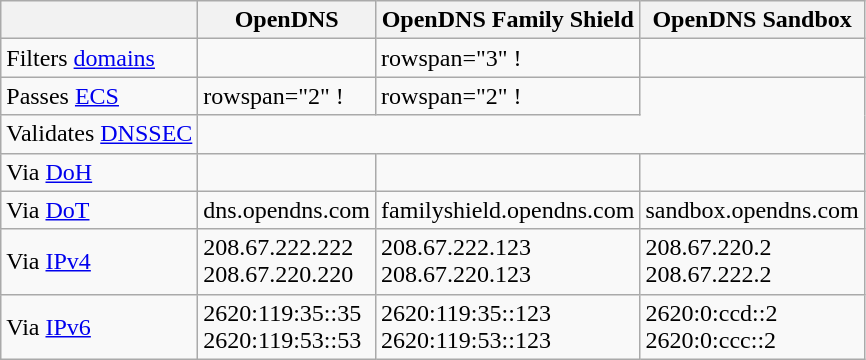<table class="wikitable">
<tr>
<th></th>
<th>OpenDNS</th>
<th>OpenDNS Family Shield</th>
<th>OpenDNS Sandbox</th>
</tr>
<tr>
<td>Filters <a href='#'>domains</a></td>
<td></td>
<td>rowspan="3" ! </td>
<td></td>
</tr>
<tr>
<td>Passes <a href='#'>ECS</a></td>
<td>rowspan="2" ! </td>
<td>rowspan="2" ! </td>
</tr>
<tr>
<td>Validates <a href='#'>DNSSEC</a></td>
</tr>
<tr>
<td>Via <a href='#'>DoH</a></td>
<td></td>
<td></td>
<td></td>
</tr>
<tr>
<td>Via <a href='#'>DoT</a></td>
<td>dns.opendns.com</td>
<td>familyshield.opendns.com</td>
<td>sandbox.opendns.com</td>
</tr>
<tr>
<td>Via <a href='#'>IPv4</a></td>
<td>208.67.222.222<br>208.67.220.220</td>
<td>208.67.222.123<br>208.67.220.123</td>
<td>208.67.220.2<br>208.67.222.2</td>
</tr>
<tr>
<td>Via <a href='#'>IPv6</a></td>
<td>2620:119:35::35<br>2620:119:53::53</td>
<td>2620:119:35::123<br>2620:119:53::123</td>
<td>2620:0:ccd::2<br>2620:0:ccc::2</td>
</tr>
</table>
